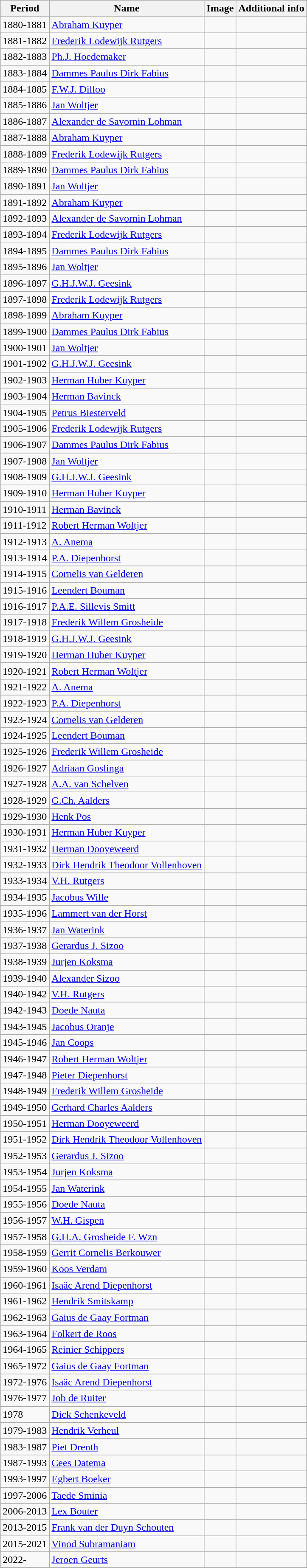<table class="wikitable">
<tr>
<th>Period</th>
<th>Name</th>
<th>Image</th>
<th>Additional info<br></th>
</tr>
<tr>
<td>1880-1881</td>
<td><a href='#'>Abraham Kuyper</a></td>
<td></td>
<td></td>
</tr>
<tr>
<td>1881-1882</td>
<td><a href='#'>Frederik Lodewijk Rutgers</a></td>
<td></td>
<td></td>
</tr>
<tr>
<td>1882-1883</td>
<td><a href='#'>Ph.J. Hoedemaker</a></td>
<td></td>
<td></td>
</tr>
<tr>
<td>1883-1884</td>
<td><a href='#'>Dammes Paulus Dirk Fabius</a></td>
<td></td>
<td></td>
</tr>
<tr>
<td>1884-1885</td>
<td><a href='#'>F.W.J. Dilloo</a></td>
<td></td>
<td></td>
</tr>
<tr>
<td>1885-1886</td>
<td><a href='#'>Jan Woltjer</a></td>
<td></td>
<td></td>
</tr>
<tr>
<td>1886-1887</td>
<td><a href='#'>Alexander de Savornin Lohman</a></td>
<td></td>
<td></td>
</tr>
<tr>
<td>1887-1888</td>
<td><a href='#'>Abraham Kuyper</a></td>
<td></td>
<td></td>
</tr>
<tr>
<td>1888-1889</td>
<td><a href='#'>Frederik Lodewijk Rutgers</a></td>
<td></td>
<td></td>
</tr>
<tr>
<td>1889-1890</td>
<td><a href='#'>Dammes Paulus Dirk Fabius</a></td>
<td></td>
<td></td>
</tr>
<tr>
<td>1890-1891</td>
<td><a href='#'>Jan Woltjer</a></td>
<td></td>
<td></td>
</tr>
<tr>
<td>1891-1892</td>
<td><a href='#'>Abraham Kuyper</a></td>
<td></td>
<td></td>
</tr>
<tr>
<td>1892-1893</td>
<td><a href='#'>Alexander de Savornin Lohman</a></td>
<td></td>
<td></td>
</tr>
<tr>
<td>1893-1894</td>
<td><a href='#'>Frederik Lodewijk Rutgers</a></td>
<td></td>
<td></td>
</tr>
<tr>
<td>1894-1895</td>
<td><a href='#'>Dammes Paulus Dirk Fabius</a></td>
<td></td>
<td></td>
</tr>
<tr>
<td>1895-1896</td>
<td><a href='#'>Jan Woltjer</a></td>
<td></td>
<td></td>
</tr>
<tr>
<td>1896-1897</td>
<td><a href='#'>G.H.J.W.J. Geesink</a></td>
<td></td>
<td></td>
</tr>
<tr>
<td>1897-1898</td>
<td><a href='#'>Frederik Lodewijk Rutgers</a></td>
<td></td>
<td></td>
</tr>
<tr>
<td>1898-1899</td>
<td><a href='#'>Abraham Kuyper</a></td>
<td></td>
<td></td>
</tr>
<tr>
<td>1899-1900</td>
<td><a href='#'>Dammes Paulus Dirk Fabius</a></td>
<td></td>
<td></td>
</tr>
<tr>
<td>1900-1901</td>
<td><a href='#'>Jan Woltjer</a></td>
<td></td>
<td></td>
</tr>
<tr>
<td>1901-1902</td>
<td><a href='#'>G.H.J.W.J. Geesink</a></td>
<td></td>
<td></td>
</tr>
<tr>
<td>1902-1903</td>
<td><a href='#'>Herman Huber Kuyper</a></td>
<td></td>
<td></td>
</tr>
<tr>
<td>1903-1904</td>
<td><a href='#'>Herman Bavinck</a></td>
<td></td>
<td></td>
</tr>
<tr>
<td>1904-1905</td>
<td><a href='#'>Petrus Biesterveld</a></td>
<td></td>
<td></td>
</tr>
<tr>
<td>1905-1906</td>
<td><a href='#'>Frederik Lodewijk Rutgers</a></td>
<td></td>
<td></td>
</tr>
<tr>
<td>1906-1907</td>
<td><a href='#'>Dammes Paulus Dirk Fabius</a></td>
<td></td>
<td></td>
</tr>
<tr>
<td>1907-1908</td>
<td><a href='#'>Jan Woltjer</a></td>
<td></td>
<td></td>
</tr>
<tr>
<td>1908-1909</td>
<td><a href='#'>G.H.J.W.J. Geesink</a></td>
<td></td>
<td></td>
</tr>
<tr>
<td>1909-1910</td>
<td><a href='#'>Herman Huber Kuyper</a></td>
<td></td>
<td></td>
</tr>
<tr>
<td>1910-1911</td>
<td><a href='#'>Herman Bavinck</a></td>
<td></td>
<td></td>
</tr>
<tr>
<td>1911-1912</td>
<td><a href='#'>Robert Herman Woltjer</a></td>
<td></td>
<td></td>
</tr>
<tr>
<td>1912-1913</td>
<td><a href='#'>A. Anema</a></td>
<td></td>
<td></td>
</tr>
<tr>
<td>1913-1914</td>
<td><a href='#'>P.A. Diepenhorst</a></td>
<td></td>
<td></td>
</tr>
<tr>
<td>1914-1915</td>
<td><a href='#'>Cornelis van Gelderen</a></td>
<td></td>
<td></td>
</tr>
<tr>
<td>1915-1916</td>
<td><a href='#'>Leendert Bouman</a></td>
<td></td>
<td></td>
</tr>
<tr>
<td>1916-1917</td>
<td><a href='#'>P.A.E. Sillevis Smitt</a></td>
<td></td>
<td></td>
</tr>
<tr>
<td>1917-1918</td>
<td><a href='#'>Frederik Willem Grosheide</a></td>
<td></td>
<td></td>
</tr>
<tr>
<td>1918-1919</td>
<td><a href='#'>G.H.J.W.J. Geesink</a></td>
<td></td>
<td></td>
</tr>
<tr>
<td>1919-1920</td>
<td><a href='#'>Herman Huber Kuyper</a></td>
<td></td>
<td></td>
</tr>
<tr>
<td>1920-1921</td>
<td><a href='#'>Robert Herman Woltjer</a></td>
<td></td>
<td></td>
</tr>
<tr>
<td>1921-1922</td>
<td><a href='#'>A. Anema</a></td>
<td></td>
<td></td>
</tr>
<tr>
<td>1922-1923</td>
<td><a href='#'>P.A. Diepenhorst</a></td>
<td></td>
<td></td>
</tr>
<tr>
<td>1923-1924</td>
<td><a href='#'>Cornelis van Gelderen</a></td>
<td></td>
<td></td>
</tr>
<tr>
<td>1924-1925</td>
<td><a href='#'>Leendert Bouman</a></td>
<td></td>
<td></td>
</tr>
<tr>
<td>1925-1926</td>
<td><a href='#'>Frederik Willem Grosheide</a></td>
<td></td>
<td></td>
</tr>
<tr>
<td>1926-1927</td>
<td><a href='#'>Adriaan Goslinga</a></td>
<td></td>
<td></td>
</tr>
<tr>
<td>1927-1928</td>
<td><a href='#'>A.A. van Schelven</a></td>
<td></td>
<td></td>
</tr>
<tr>
<td>1928-1929</td>
<td><a href='#'>G.Ch. Aalders</a></td>
<td></td>
<td></td>
</tr>
<tr>
<td>1929-1930</td>
<td><a href='#'>Henk Pos</a></td>
<td></td>
<td></td>
</tr>
<tr>
<td>1930-1931</td>
<td><a href='#'>Herman Huber Kuyper</a></td>
<td></td>
<td></td>
</tr>
<tr>
<td>1931-1932</td>
<td><a href='#'>Herman Dooyeweerd</a></td>
<td></td>
<td></td>
</tr>
<tr>
<td>1932-1933</td>
<td><a href='#'>Dirk Hendrik Theodoor Vollenhoven</a></td>
<td></td>
<td></td>
</tr>
<tr>
<td>1933-1934</td>
<td><a href='#'>V.H. Rutgers</a></td>
<td></td>
<td></td>
</tr>
<tr>
<td>1934-1935</td>
<td><a href='#'>Jacobus Wille</a></td>
<td></td>
<td></td>
</tr>
<tr>
<td>1935-1936</td>
<td><a href='#'>Lammert van der Horst</a></td>
<td></td>
<td></td>
</tr>
<tr>
<td>1936-1937</td>
<td><a href='#'>Jan Waterink</a></td>
<td></td>
<td></td>
</tr>
<tr>
<td>1937-1938</td>
<td><a href='#'>Gerardus J. Sizoo</a></td>
<td></td>
<td></td>
</tr>
<tr>
<td>1938-1939</td>
<td><a href='#'>Jurjen Koksma</a></td>
<td></td>
<td></td>
</tr>
<tr>
<td>1939-1940</td>
<td><a href='#'>Alexander Sizoo</a></td>
<td></td>
<td></td>
</tr>
<tr>
<td>1940-1942</td>
<td><a href='#'>V.H. Rutgers</a></td>
<td></td>
<td></td>
</tr>
<tr>
<td>1942-1943</td>
<td><a href='#'>Doede Nauta</a></td>
<td></td>
<td></td>
</tr>
<tr>
<td>1943-1945</td>
<td><a href='#'>Jacobus Oranje</a></td>
<td></td>
<td></td>
</tr>
<tr>
<td>1945-1946</td>
<td><a href='#'>Jan Coops</a></td>
<td></td>
<td></td>
</tr>
<tr>
<td>1946-1947</td>
<td><a href='#'>Robert Herman Woltjer</a></td>
<td></td>
<td></td>
</tr>
<tr>
<td>1947-1948</td>
<td><a href='#'>Pieter Diepenhorst</a></td>
<td></td>
<td></td>
</tr>
<tr>
<td>1948-1949</td>
<td><a href='#'>Frederik Willem Grosheide</a></td>
<td></td>
<td></td>
</tr>
<tr>
<td>1949-1950</td>
<td><a href='#'>Gerhard Charles Aalders</a></td>
<td></td>
<td></td>
</tr>
<tr>
<td>1950-1951</td>
<td><a href='#'>Herman Dooyeweerd</a></td>
<td></td>
<td></td>
</tr>
<tr>
<td>1951-1952</td>
<td><a href='#'>Dirk Hendrik Theodoor Vollenhoven</a></td>
<td></td>
<td></td>
</tr>
<tr>
<td>1952-1953</td>
<td><a href='#'>Gerardus J. Sizoo</a></td>
<td></td>
<td></td>
</tr>
<tr>
<td>1953-1954</td>
<td><a href='#'>Jurjen Koksma</a></td>
<td></td>
<td></td>
</tr>
<tr>
<td>1954-1955</td>
<td><a href='#'>Jan Waterink</a></td>
<td></td>
<td></td>
</tr>
<tr>
<td>1955-1956</td>
<td><a href='#'>Doede Nauta</a></td>
<td></td>
<td></td>
</tr>
<tr>
<td>1956-1957</td>
<td><a href='#'>W.H. Gispen</a></td>
<td></td>
<td></td>
</tr>
<tr>
<td>1957-1958</td>
<td><a href='#'>G.H.A. Grosheide F. Wzn</a></td>
<td></td>
<td></td>
</tr>
<tr>
<td>1958-1959</td>
<td><a href='#'>Gerrit Cornelis Berkouwer</a></td>
<td></td>
<td></td>
</tr>
<tr>
<td>1959-1960</td>
<td><a href='#'>Koos Verdam</a></td>
<td></td>
<td></td>
</tr>
<tr>
<td>1960-1961</td>
<td><a href='#'>Isaäc Arend Diepenhorst</a></td>
<td></td>
<td></td>
</tr>
<tr>
<td>1961-1962</td>
<td><a href='#'>Hendrik Smitskamp</a></td>
<td></td>
<td></td>
</tr>
<tr>
<td>1962-1963</td>
<td><a href='#'>Gaius de Gaay Fortman</a></td>
<td></td>
<td></td>
</tr>
<tr>
<td>1963-1964</td>
<td><a href='#'>Folkert de Roos</a></td>
<td></td>
<td></td>
</tr>
<tr>
<td>1964-1965</td>
<td><a href='#'>Reinier Schippers</a></td>
<td></td>
<td></td>
</tr>
<tr>
<td>1965-1972</td>
<td><a href='#'>Gaius de Gaay Fortman</a></td>
<td></td>
<td></td>
</tr>
<tr>
<td>1972-1976</td>
<td><a href='#'>Isaäc Arend Diepenhorst</a></td>
<td></td>
<td></td>
</tr>
<tr>
<td>1976-1977</td>
<td><a href='#'>Job de Ruiter</a></td>
<td></td>
<td></td>
</tr>
<tr>
<td>1978</td>
<td><a href='#'>Dick Schenkeveld</a></td>
<td></td>
<td></td>
</tr>
<tr>
<td>1979-1983</td>
<td><a href='#'>Hendrik Verheul</a></td>
<td></td>
<td></td>
</tr>
<tr>
<td>1983-1987</td>
<td><a href='#'>Piet Drenth</a></td>
<td></td>
<td></td>
</tr>
<tr>
<td>1987-1993</td>
<td><a href='#'>Cees Datema</a></td>
<td></td>
<td></td>
</tr>
<tr>
<td>1993-1997</td>
<td><a href='#'>Egbert Boeker</a></td>
<td></td>
<td></td>
</tr>
<tr>
<td>1997-2006</td>
<td><a href='#'>Taede Sminia</a></td>
<td></td>
<td></td>
</tr>
<tr>
<td>2006-2013</td>
<td><a href='#'>Lex Bouter</a></td>
<td></td>
<td></td>
</tr>
<tr>
<td>2013-2015</td>
<td><a href='#'>Frank van der Duyn Schouten</a></td>
<td></td>
<td></td>
</tr>
<tr>
<td>2015-2021</td>
<td><a href='#'>Vinod Subramaniam</a></td>
<td></td>
<td></td>
</tr>
<tr>
<td>2022-</td>
<td><a href='#'>Jeroen Geurts</a></td>
<td></td>
<td></td>
</tr>
<tr>
</tr>
</table>
